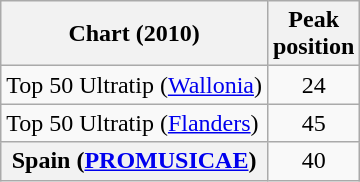<table class="wikitable sortable">
<tr>
<th>Chart (2010)</th>
<th>Peak<br>position</th>
</tr>
<tr>
<td>Top 50 Ultratip (<a href='#'>Wallonia</a>)</td>
<td align="center">24</td>
</tr>
<tr>
<td>Top 50 Ultratip (<a href='#'>Flanders</a>)</td>
<td align="center">45</td>
</tr>
<tr>
<th scope="row">Spain (<a href='#'>PROMUSICAE</a>)</th>
<td style="text-align:center;">40</td>
</tr>
</table>
